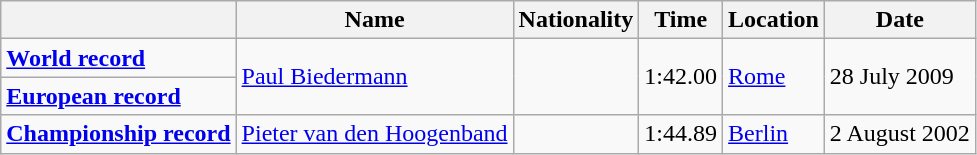<table class=wikitable>
<tr>
<th></th>
<th>Name</th>
<th>Nationality</th>
<th>Time</th>
<th>Location</th>
<th>Date</th>
</tr>
<tr>
<td><strong><a href='#'>World record</a></strong></td>
<td rowspan=2 align=left><a href='#'>Paul Biedermann</a></td>
<td rowspan=2 align=left></td>
<td rowspan=2>1:42.00</td>
<td rowspan=2><a href='#'>Rome</a></td>
<td rowspan=2>28 July 2009</td>
</tr>
<tr>
<td><strong><a href='#'>European record</a></strong></td>
</tr>
<tr>
<td><strong><a href='#'>Championship record</a></strong></td>
<td align=left><a href='#'>Pieter van den Hoogenband</a></td>
<td align=left></td>
<td>1:44.89</td>
<td><a href='#'>Berlin</a></td>
<td>2 August 2002</td>
</tr>
</table>
